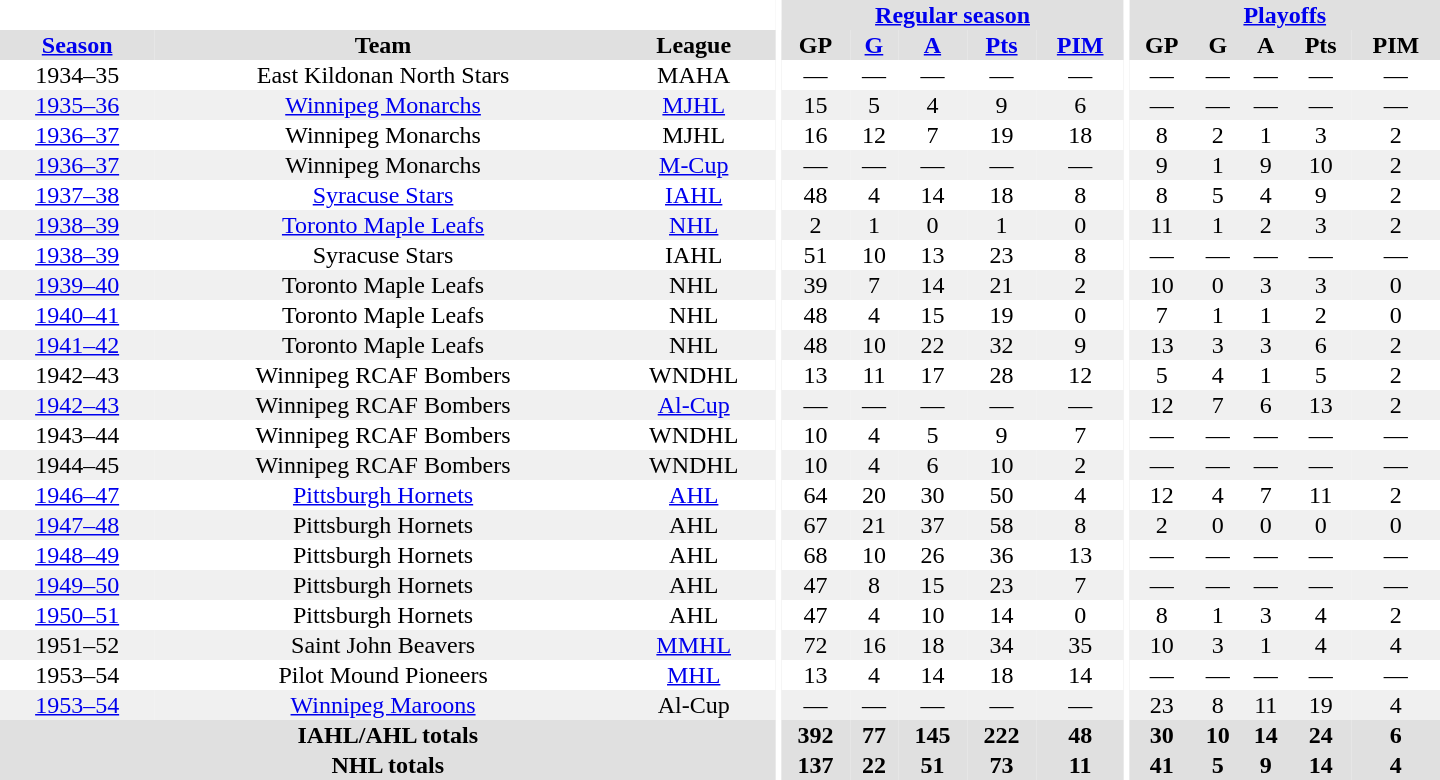<table border="0" cellpadding="1" cellspacing="0" style="text-align:center; width:60em">
<tr bgcolor="#e0e0e0">
<th colspan="3" bgcolor="#ffffff"></th>
<th rowspan="100" bgcolor="#ffffff"></th>
<th colspan="5"><a href='#'>Regular season</a></th>
<th rowspan="100" bgcolor="#ffffff"></th>
<th colspan="5"><a href='#'>Playoffs</a></th>
</tr>
<tr bgcolor="#e0e0e0">
<th><a href='#'>Season</a></th>
<th>Team</th>
<th>League</th>
<th>GP</th>
<th><a href='#'>G</a></th>
<th><a href='#'>A</a></th>
<th><a href='#'>Pts</a></th>
<th><a href='#'>PIM</a></th>
<th>GP</th>
<th>G</th>
<th>A</th>
<th>Pts</th>
<th>PIM</th>
</tr>
<tr>
<td>1934–35</td>
<td>East Kildonan North Stars</td>
<td>MAHA</td>
<td>—</td>
<td>—</td>
<td>—</td>
<td>—</td>
<td>—</td>
<td>—</td>
<td>—</td>
<td>—</td>
<td>—</td>
<td>—</td>
</tr>
<tr bgcolor="#f0f0f0">
<td><a href='#'>1935–36</a></td>
<td><a href='#'>Winnipeg Monarchs</a></td>
<td><a href='#'>MJHL</a></td>
<td>15</td>
<td>5</td>
<td>4</td>
<td>9</td>
<td>6</td>
<td>—</td>
<td>—</td>
<td>—</td>
<td>—</td>
<td>—</td>
</tr>
<tr>
<td><a href='#'>1936–37</a></td>
<td>Winnipeg Monarchs</td>
<td>MJHL</td>
<td>16</td>
<td>12</td>
<td>7</td>
<td>19</td>
<td>18</td>
<td>8</td>
<td>2</td>
<td>1</td>
<td>3</td>
<td>2</td>
</tr>
<tr bgcolor="#f0f0f0">
<td><a href='#'>1936–37</a></td>
<td>Winnipeg Monarchs</td>
<td><a href='#'>M-Cup</a></td>
<td>—</td>
<td>—</td>
<td>—</td>
<td>—</td>
<td>—</td>
<td>9</td>
<td>1</td>
<td>9</td>
<td>10</td>
<td>2</td>
</tr>
<tr>
<td><a href='#'>1937–38</a></td>
<td><a href='#'>Syracuse Stars</a></td>
<td><a href='#'>IAHL</a></td>
<td>48</td>
<td>4</td>
<td>14</td>
<td>18</td>
<td>8</td>
<td>8</td>
<td>5</td>
<td>4</td>
<td>9</td>
<td>2</td>
</tr>
<tr bgcolor="#f0f0f0">
<td><a href='#'>1938–39</a></td>
<td><a href='#'>Toronto Maple Leafs</a></td>
<td><a href='#'>NHL</a></td>
<td>2</td>
<td>1</td>
<td>0</td>
<td>1</td>
<td>0</td>
<td>11</td>
<td>1</td>
<td>2</td>
<td>3</td>
<td>2</td>
</tr>
<tr>
<td><a href='#'>1938–39</a></td>
<td>Syracuse Stars</td>
<td>IAHL</td>
<td>51</td>
<td>10</td>
<td>13</td>
<td>23</td>
<td>8</td>
<td>—</td>
<td>—</td>
<td>—</td>
<td>—</td>
<td>—</td>
</tr>
<tr bgcolor="#f0f0f0">
<td><a href='#'>1939–40</a></td>
<td>Toronto Maple Leafs</td>
<td>NHL</td>
<td>39</td>
<td>7</td>
<td>14</td>
<td>21</td>
<td>2</td>
<td>10</td>
<td>0</td>
<td>3</td>
<td>3</td>
<td>0</td>
</tr>
<tr>
<td><a href='#'>1940–41</a></td>
<td>Toronto Maple Leafs</td>
<td>NHL</td>
<td>48</td>
<td>4</td>
<td>15</td>
<td>19</td>
<td>0</td>
<td>7</td>
<td>1</td>
<td>1</td>
<td>2</td>
<td>0</td>
</tr>
<tr bgcolor="#f0f0f0">
<td><a href='#'>1941–42</a></td>
<td>Toronto Maple Leafs</td>
<td>NHL</td>
<td>48</td>
<td>10</td>
<td>22</td>
<td>32</td>
<td>9</td>
<td>13</td>
<td>3</td>
<td>3</td>
<td>6</td>
<td>2</td>
</tr>
<tr>
<td>1942–43</td>
<td>Winnipeg RCAF Bombers</td>
<td>WNDHL</td>
<td>13</td>
<td>11</td>
<td>17</td>
<td>28</td>
<td>12</td>
<td>5</td>
<td>4</td>
<td>1</td>
<td>5</td>
<td>2</td>
</tr>
<tr bgcolor="#f0f0f0">
<td><a href='#'>1942–43</a></td>
<td>Winnipeg RCAF Bombers</td>
<td><a href='#'>Al-Cup</a></td>
<td>—</td>
<td>—</td>
<td>—</td>
<td>—</td>
<td>—</td>
<td>12</td>
<td>7</td>
<td>6</td>
<td>13</td>
<td>2</td>
</tr>
<tr>
<td>1943–44</td>
<td>Winnipeg RCAF Bombers</td>
<td>WNDHL</td>
<td>10</td>
<td>4</td>
<td>5</td>
<td>9</td>
<td>7</td>
<td>—</td>
<td>—</td>
<td>—</td>
<td>—</td>
<td>—</td>
</tr>
<tr bgcolor="#f0f0f0">
<td>1944–45</td>
<td>Winnipeg RCAF Bombers</td>
<td>WNDHL</td>
<td>10</td>
<td>4</td>
<td>6</td>
<td>10</td>
<td>2</td>
<td>—</td>
<td>—</td>
<td>—</td>
<td>—</td>
<td>—</td>
</tr>
<tr>
<td><a href='#'>1946–47</a></td>
<td><a href='#'>Pittsburgh Hornets</a></td>
<td><a href='#'>AHL</a></td>
<td>64</td>
<td>20</td>
<td>30</td>
<td>50</td>
<td>4</td>
<td>12</td>
<td>4</td>
<td>7</td>
<td>11</td>
<td>2</td>
</tr>
<tr bgcolor="#f0f0f0">
<td><a href='#'>1947–48</a></td>
<td>Pittsburgh Hornets</td>
<td>AHL</td>
<td>67</td>
<td>21</td>
<td>37</td>
<td>58</td>
<td>8</td>
<td>2</td>
<td>0</td>
<td>0</td>
<td>0</td>
<td>0</td>
</tr>
<tr>
<td><a href='#'>1948–49</a></td>
<td>Pittsburgh Hornets</td>
<td>AHL</td>
<td>68</td>
<td>10</td>
<td>26</td>
<td>36</td>
<td>13</td>
<td>—</td>
<td>—</td>
<td>—</td>
<td>—</td>
<td>—</td>
</tr>
<tr bgcolor="#f0f0f0">
<td><a href='#'>1949–50</a></td>
<td>Pittsburgh Hornets</td>
<td>AHL</td>
<td>47</td>
<td>8</td>
<td>15</td>
<td>23</td>
<td>7</td>
<td>—</td>
<td>—</td>
<td>—</td>
<td>—</td>
<td>—</td>
</tr>
<tr>
<td><a href='#'>1950–51</a></td>
<td>Pittsburgh Hornets</td>
<td>AHL</td>
<td>47</td>
<td>4</td>
<td>10</td>
<td>14</td>
<td>0</td>
<td>8</td>
<td>1</td>
<td>3</td>
<td>4</td>
<td>2</td>
</tr>
<tr bgcolor="#f0f0f0">
<td>1951–52</td>
<td>Saint John Beavers</td>
<td><a href='#'>MMHL</a></td>
<td>72</td>
<td>16</td>
<td>18</td>
<td>34</td>
<td>35</td>
<td>10</td>
<td>3</td>
<td>1</td>
<td>4</td>
<td>4</td>
</tr>
<tr>
<td>1953–54</td>
<td>Pilot Mound Pioneers</td>
<td><a href='#'>MHL</a></td>
<td>13</td>
<td>4</td>
<td>14</td>
<td>18</td>
<td>14</td>
<td>—</td>
<td>—</td>
<td>—</td>
<td>—</td>
<td>—</td>
</tr>
<tr bgcolor="#f0f0f0">
<td><a href='#'>1953–54</a></td>
<td><a href='#'>Winnipeg Maroons</a></td>
<td>Al-Cup</td>
<td>—</td>
<td>—</td>
<td>—</td>
<td>—</td>
<td>—</td>
<td>23</td>
<td>8</td>
<td>11</td>
<td>19</td>
<td>4</td>
</tr>
<tr bgcolor="#e0e0e0">
<th colspan="3">IAHL/AHL totals</th>
<th>392</th>
<th>77</th>
<th>145</th>
<th>222</th>
<th>48</th>
<th>30</th>
<th>10</th>
<th>14</th>
<th>24</th>
<th>6</th>
</tr>
<tr bgcolor="#e0e0e0">
<th colspan="3">NHL totals</th>
<th>137</th>
<th>22</th>
<th>51</th>
<th>73</th>
<th>11</th>
<th>41</th>
<th>5</th>
<th>9</th>
<th>14</th>
<th>4</th>
</tr>
</table>
